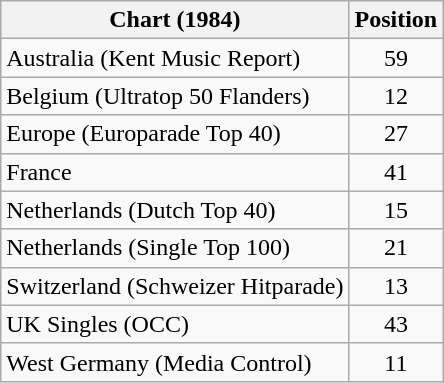<table class="wikitable sortable">
<tr>
<th>Chart (1984)</th>
<th>Position</th>
</tr>
<tr>
<td>Australia (Kent Music Report)</td>
<td align="center">59</td>
</tr>
<tr>
<td>Belgium (Ultratop 50 Flanders)</td>
<td align="center">12</td>
</tr>
<tr>
<td>Europe (Europarade Top 40)</td>
<td align="center">27</td>
</tr>
<tr>
<td>France</td>
<td align="center">41</td>
</tr>
<tr>
<td>Netherlands (Dutch Top 40)</td>
<td align="center">15</td>
</tr>
<tr>
<td>Netherlands (Single Top 100)</td>
<td align="center">21</td>
</tr>
<tr>
<td>Switzerland (Schweizer Hitparade)</td>
<td align="center">13</td>
</tr>
<tr>
<td>UK Singles (OCC)</td>
<td align="center">43</td>
</tr>
<tr>
<td>West Germany (Media Control)</td>
<td align="center">11</td>
</tr>
</table>
